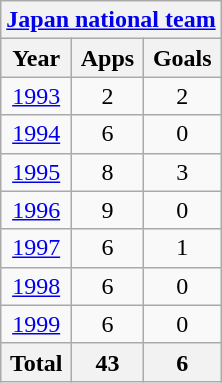<table class="wikitable" style="text-align:center">
<tr>
<th colspan=3><a href='#'>Japan national team</a></th>
</tr>
<tr>
<th>Year</th>
<th>Apps</th>
<th>Goals</th>
</tr>
<tr>
<td><a href='#'>1993</a></td>
<td>2</td>
<td>2</td>
</tr>
<tr>
<td><a href='#'>1994</a></td>
<td>6</td>
<td>0</td>
</tr>
<tr>
<td><a href='#'>1995</a></td>
<td>8</td>
<td>3</td>
</tr>
<tr>
<td><a href='#'>1996</a></td>
<td>9</td>
<td>0</td>
</tr>
<tr>
<td><a href='#'>1997</a></td>
<td>6</td>
<td>1</td>
</tr>
<tr>
<td><a href='#'>1998</a></td>
<td>6</td>
<td>0</td>
</tr>
<tr>
<td><a href='#'>1999</a></td>
<td>6</td>
<td>0</td>
</tr>
<tr>
<th>Total</th>
<th>43</th>
<th>6</th>
</tr>
</table>
